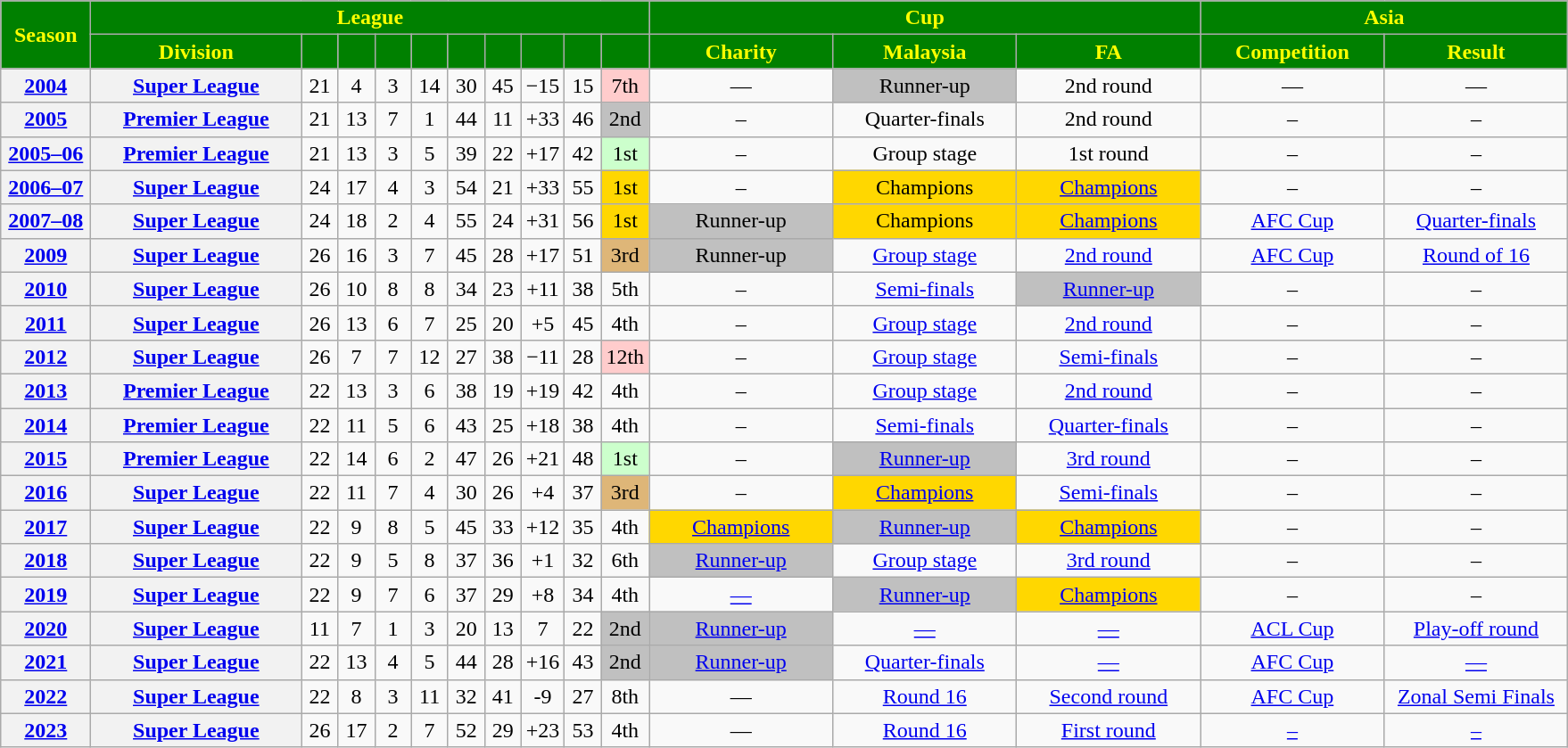<table class="wikitable" style="text-align:center">
<tr>
<th rowspan="2" style="background:green;color:yellow;width:60px">Season</th>
<th colspan="10" style="background:green;color:yellow">League</th>
<th colspan="3" style="background:green;color:yellow">Cup</th>
<th colspan="2" style="background:green;color:yellow">Asia</th>
</tr>
<tr>
<th style="background:green;color:yellow;width:150px">Division</th>
<th style="background:green;color:yellow;width:20px"></th>
<th style="background:green;color:yellow;width:20px"></th>
<th style="background:green;color:yellow;width:20px"></th>
<th style="background:green;color:yellow;width:20px"></th>
<th style="background:green;color:yellow;width:20px"></th>
<th style="background:green;color:yellow;width:20px"></th>
<th style="background:green;color:yellow;width:20px"></th>
<th style="background:green;color:yellow;width:20px"></th>
<th style="background:green;color:yellow;width:20px"></th>
<th style="background:green;color:yellow;width:130px">Charity</th>
<th style="background:green;color:yellow;width:130px">Malaysia</th>
<th style="background:green;color:yellow;width:130px">FA</th>
<th style="background:green;color:yellow;width:130px">Competition</th>
<th style="background:green;color:yellow;width:130px">Result</th>
</tr>
<tr>
<th><a href='#'>2004</a></th>
<th><a href='#'>Super League</a></th>
<td>21</td>
<td>4</td>
<td>3</td>
<td>14</td>
<td>30</td>
<td>45</td>
<td>−15</td>
<td>15</td>
<td style="background:#fcc">7th</td>
<td>—</td>
<td style="background:silver">Runner-up</td>
<td>2nd round</td>
<td>—</td>
<td>—</td>
</tr>
<tr>
<th><a href='#'>2005</a></th>
<th><a href='#'>Premier League</a></th>
<td>21</td>
<td>13</td>
<td>7</td>
<td>1</td>
<td>44</td>
<td>11</td>
<td>+33</td>
<td>46</td>
<td style="background:silver">2nd</td>
<td>–</td>
<td>Quarter-finals</td>
<td>2nd round</td>
<td>–</td>
<td>–</td>
</tr>
<tr>
<th><a href='#'>2005–06</a></th>
<th><a href='#'>Premier League</a></th>
<td>21</td>
<td>13</td>
<td>3</td>
<td>5</td>
<td>39</td>
<td>22</td>
<td>+17</td>
<td>42</td>
<td style="background:#cfc">1st</td>
<td>–</td>
<td>Group stage</td>
<td>1st round</td>
<td>–</td>
<td>–</td>
</tr>
<tr>
<th><a href='#'>2006–07</a></th>
<th><a href='#'>Super League</a></th>
<td>24</td>
<td>17</td>
<td>4</td>
<td>3</td>
<td>54</td>
<td>21</td>
<td>+33</td>
<td>55</td>
<td style="background:gold">1st</td>
<td>–</td>
<td style="background:gold">Champions</td>
<td style="background:gold"><a href='#'>Champions</a></td>
<td>–</td>
<td>–</td>
</tr>
<tr>
<th><a href='#'>2007–08</a></th>
<th><a href='#'>Super League</a></th>
<td>24</td>
<td>18</td>
<td>2</td>
<td>4</td>
<td>55</td>
<td>24</td>
<td>+31</td>
<td>56</td>
<td style="background:gold">1st</td>
<td style="background:silver">Runner-up</td>
<td style="background:gold">Champions</td>
<td style="background:gold"><a href='#'>Champions</a></td>
<td><a href='#'>AFC Cup</a></td>
<td><a href='#'>Quarter-finals</a></td>
</tr>
<tr>
<th><a href='#'>2009</a></th>
<th><a href='#'>Super League</a></th>
<td>26</td>
<td>16</td>
<td>3</td>
<td>7</td>
<td>45</td>
<td>28</td>
<td>+17</td>
<td>51</td>
<td style="background:#deb678">3rd</td>
<td style="background:silver">Runner-up</td>
<td><a href='#'>Group stage</a></td>
<td><a href='#'>2nd round</a></td>
<td><a href='#'>AFC Cup</a></td>
<td><a href='#'>Round of 16</a></td>
</tr>
<tr>
<th><a href='#'>2010</a></th>
<th><a href='#'>Super League</a></th>
<td>26</td>
<td>10</td>
<td>8</td>
<td>8</td>
<td>34</td>
<td>23</td>
<td>+11</td>
<td>38</td>
<td>5th</td>
<td>–</td>
<td><a href='#'>Semi-finals</a></td>
<td style="background:silver"><a href='#'>Runner-up</a></td>
<td>–</td>
<td>–</td>
</tr>
<tr>
<th><a href='#'>2011</a></th>
<th><a href='#'>Super League</a></th>
<td>26</td>
<td>13</td>
<td>6</td>
<td>7</td>
<td>25</td>
<td>20</td>
<td>+5</td>
<td>45</td>
<td>4th</td>
<td>–</td>
<td><a href='#'>Group stage</a></td>
<td><a href='#'>2nd round</a></td>
<td>–</td>
<td>–</td>
</tr>
<tr>
<th><a href='#'>2012</a></th>
<th><a href='#'>Super League</a></th>
<td>26</td>
<td>7</td>
<td>7</td>
<td>12</td>
<td>27</td>
<td>38</td>
<td>−11</td>
<td>28</td>
<td style="background:#fcc">12th</td>
<td>–</td>
<td><a href='#'>Group stage</a></td>
<td><a href='#'>Semi-finals</a></td>
<td>–</td>
<td>–</td>
</tr>
<tr>
<th><a href='#'>2013</a></th>
<th><a href='#'>Premier League</a></th>
<td>22</td>
<td>13</td>
<td>3</td>
<td>6</td>
<td>38</td>
<td>19</td>
<td>+19</td>
<td>42</td>
<td>4th</td>
<td>–</td>
<td><a href='#'>Group stage</a></td>
<td><a href='#'>2nd round</a></td>
<td>–</td>
<td>–</td>
</tr>
<tr>
<th><a href='#'>2014</a></th>
<th><a href='#'>Premier League</a></th>
<td>22</td>
<td>11</td>
<td>5</td>
<td>6</td>
<td>43</td>
<td>25</td>
<td>+18</td>
<td>38</td>
<td>4th</td>
<td>–</td>
<td><a href='#'>Semi-finals</a></td>
<td><a href='#'>Quarter-finals</a></td>
<td>–</td>
<td>–</td>
</tr>
<tr>
<th><a href='#'>2015</a></th>
<th><a href='#'>Premier League</a></th>
<td>22</td>
<td>14</td>
<td>6</td>
<td>2</td>
<td>47</td>
<td>26</td>
<td>+21</td>
<td>48</td>
<td style="background:#cfc">1st</td>
<td>–</td>
<td style="background:silver"><a href='#'>Runner-up</a></td>
<td><a href='#'>3rd round</a></td>
<td>–</td>
<td>–</td>
</tr>
<tr>
<th><a href='#'>2016</a></th>
<th><a href='#'>Super League</a></th>
<td>22</td>
<td>11</td>
<td>7</td>
<td>4</td>
<td>30</td>
<td>26</td>
<td>+4</td>
<td>37</td>
<td style="background:#deb678">3rd</td>
<td>–</td>
<td style="background:gold"><a href='#'>Champions</a></td>
<td><a href='#'>Semi-finals</a></td>
<td>–</td>
<td>–</td>
</tr>
<tr>
<th><a href='#'>2017</a></th>
<th><a href='#'>Super League</a></th>
<td>22</td>
<td>9</td>
<td>8</td>
<td>5</td>
<td>45</td>
<td>33</td>
<td>+12</td>
<td>35</td>
<td>4th</td>
<td style="background:gold"><a href='#'>Champions</a></td>
<td style="background:silver"><a href='#'>Runner-up</a></td>
<td style="background:gold"><a href='#'>Champions</a></td>
<td>–</td>
<td>–</td>
</tr>
<tr>
<th><a href='#'>2018</a></th>
<th><a href='#'>Super League</a></th>
<td>22</td>
<td>9</td>
<td>5</td>
<td>8</td>
<td>37</td>
<td>36</td>
<td>+1</td>
<td>32</td>
<td>6th</td>
<td style="background:silver"><a href='#'>Runner-up</a></td>
<td><a href='#'>Group stage</a></td>
<td><a href='#'>3rd round</a></td>
<td>–</td>
<td>–</td>
</tr>
<tr>
<th><a href='#'>2019</a></th>
<th><a href='#'>Super League</a></th>
<td>22</td>
<td>9</td>
<td>7</td>
<td>6</td>
<td>37</td>
<td>29</td>
<td>+8</td>
<td>34</td>
<td>4th</td>
<td><a href='#'>—</a></td>
<td style="background:silver"><a href='#'>Runner-up</a></td>
<td style="background:gold"><a href='#'>Champions</a></td>
<td>–</td>
<td>–</td>
</tr>
<tr>
<th><a href='#'>2020</a></th>
<th><a href='#'>Super League</a></th>
<td>11</td>
<td>7</td>
<td>1</td>
<td>3</td>
<td>20</td>
<td>13</td>
<td>7</td>
<td>22</td>
<td style="background:silver">2nd</td>
<td style="background:silver"><a href='#'>Runner-up</a></td>
<td><a href='#'>—</a></td>
<td><a href='#'>—</a></td>
<td><a href='#'>ACL Cup</a></td>
<td><a href='#'>Play-off round</a></td>
</tr>
<tr>
<th><a href='#'>2021</a></th>
<th><a href='#'>Super League</a></th>
<td>22</td>
<td>13</td>
<td>4</td>
<td>5</td>
<td>44</td>
<td>28</td>
<td>+16</td>
<td>43</td>
<td style="background:silver">2nd</td>
<td style="background:silver"><a href='#'>Runner-up</a></td>
<td><a href='#'>Quarter-finals</a></td>
<td><a href='#'>—</a></td>
<td><a href='#'>AFC Cup</a></td>
<td><a href='#'>—</a></td>
</tr>
<tr>
<th><a href='#'>2022</a></th>
<th><a href='#'>Super League</a></th>
<td>22</td>
<td>8</td>
<td>3</td>
<td>11</td>
<td>32</td>
<td>41</td>
<td>-9</td>
<td>27</td>
<td>8th</td>
<td>—</td>
<td><a href='#'>Round 16</a></td>
<td><a href='#'>Second round</a></td>
<td><a href='#'>AFC Cup</a></td>
<td><a href='#'>Zonal Semi Finals</a></td>
</tr>
<tr>
<th><a href='#'>2023</a></th>
<th><a href='#'>Super League</a></th>
<td>26</td>
<td>17</td>
<td>2</td>
<td>7</td>
<td>52</td>
<td>29</td>
<td>+23</td>
<td>53</td>
<td>4th</td>
<td>—</td>
<td><a href='#'>Round 16</a></td>
<td><a href='#'>First round</a></td>
<td><a href='#'>–</a></td>
<td><a href='#'>–</a></td>
</tr>
</table>
